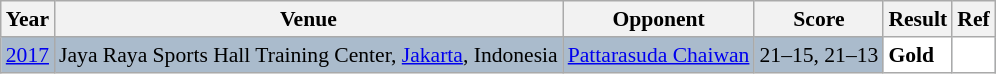<table class="sortable wikitable" style="font-size: 90%;">
<tr>
<th>Year</th>
<th>Venue</th>
<th>Opponent</th>
<th>Score</th>
<th>Result</th>
<th>Ref</th>
</tr>
<tr style="background:#AABBCC">
<td align="center"><a href='#'>2017</a></td>
<td align="left">Jaya Raya Sports Hall Training Center, <a href='#'>Jakarta</a>, Indonesia</td>
<td align="left"> <a href='#'>Pattarasuda Chaiwan</a></td>
<td align="left">21–15, 21–13</td>
<td style="text-align:left; background:white"> <strong>Gold</strong></td>
<td style="text-align:center; background:white"></td>
</tr>
</table>
